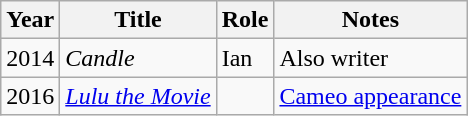<table class="wikitable sortable">
<tr>
<th>Year</th>
<th>Title</th>
<th>Role</th>
<th class="unsortable">Notes</th>
</tr>
<tr>
<td>2014</td>
<td><em>Candle</em></td>
<td>Ian</td>
<td>Also writer</td>
</tr>
<tr>
<td>2016</td>
<td><em><a href='#'>Lulu the Movie</a></em></td>
<td></td>
<td><a href='#'>Cameo appearance</a></td>
</tr>
</table>
